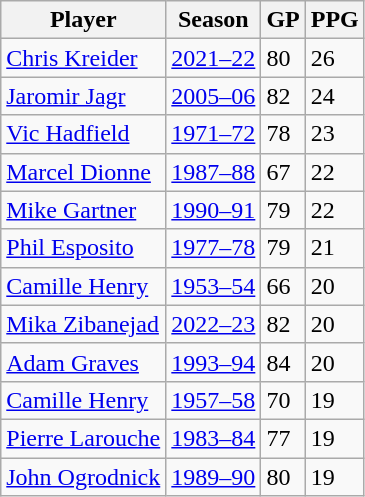<table class="wikitable">
<tr>
<th>Player</th>
<th>Season</th>
<th>GP</th>
<th>PPG</th>
</tr>
<tr>
<td><a href='#'>Chris Kreider</a></td>
<td><a href='#'>2021–22</a></td>
<td>80</td>
<td>26</td>
</tr>
<tr>
<td><a href='#'>Jaromir Jagr</a></td>
<td><a href='#'>2005–06</a></td>
<td>82</td>
<td>24</td>
</tr>
<tr>
<td><a href='#'>Vic Hadfield</a></td>
<td><a href='#'>1971–72</a></td>
<td>78</td>
<td>23</td>
</tr>
<tr>
<td><a href='#'>Marcel Dionne</a></td>
<td><a href='#'>1987–88</a></td>
<td>67</td>
<td>22</td>
</tr>
<tr>
<td><a href='#'>Mike Gartner</a></td>
<td><a href='#'>1990–91</a></td>
<td>79</td>
<td>22</td>
</tr>
<tr>
<td><a href='#'>Phil Esposito</a></td>
<td><a href='#'>1977–78</a></td>
<td>79</td>
<td>21</td>
</tr>
<tr>
<td><a href='#'>Camille Henry</a></td>
<td><a href='#'>1953–54</a></td>
<td>66</td>
<td>20</td>
</tr>
<tr>
<td><a href='#'>Mika Zibanejad</a></td>
<td><a href='#'>2022–23</a></td>
<td>82</td>
<td>20</td>
</tr>
<tr>
<td><a href='#'>Adam Graves</a></td>
<td><a href='#'>1993–94</a></td>
<td>84</td>
<td>20</td>
</tr>
<tr>
<td><a href='#'>Camille Henry</a></td>
<td><a href='#'>1957–58</a></td>
<td>70</td>
<td>19</td>
</tr>
<tr>
<td><a href='#'>Pierre Larouche</a></td>
<td><a href='#'>1983–84</a></td>
<td>77</td>
<td>19</td>
</tr>
<tr>
<td><a href='#'>John Ogrodnick</a></td>
<td><a href='#'>1989–90</a></td>
<td>80</td>
<td>19</td>
</tr>
</table>
